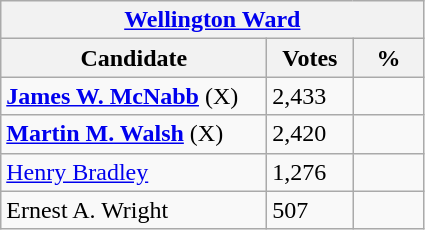<table class="wikitable">
<tr>
<th colspan="3"><a href='#'>Wellington Ward</a></th>
</tr>
<tr>
<th style="width: 170px">Candidate</th>
<th style="width: 50px">Votes</th>
<th style="width: 40px">%</th>
</tr>
<tr>
<td><strong><a href='#'>James W. McNabb</a></strong> (X)</td>
<td>2,433</td>
<td></td>
</tr>
<tr>
<td><strong><a href='#'>Martin M. Walsh</a></strong> (X)</td>
<td>2,420</td>
</tr>
<tr>
<td><a href='#'>Henry Bradley</a></td>
<td>1,276</td>
<td></td>
</tr>
<tr>
<td>Ernest A. Wright</td>
<td>507</td>
<td></td>
</tr>
</table>
